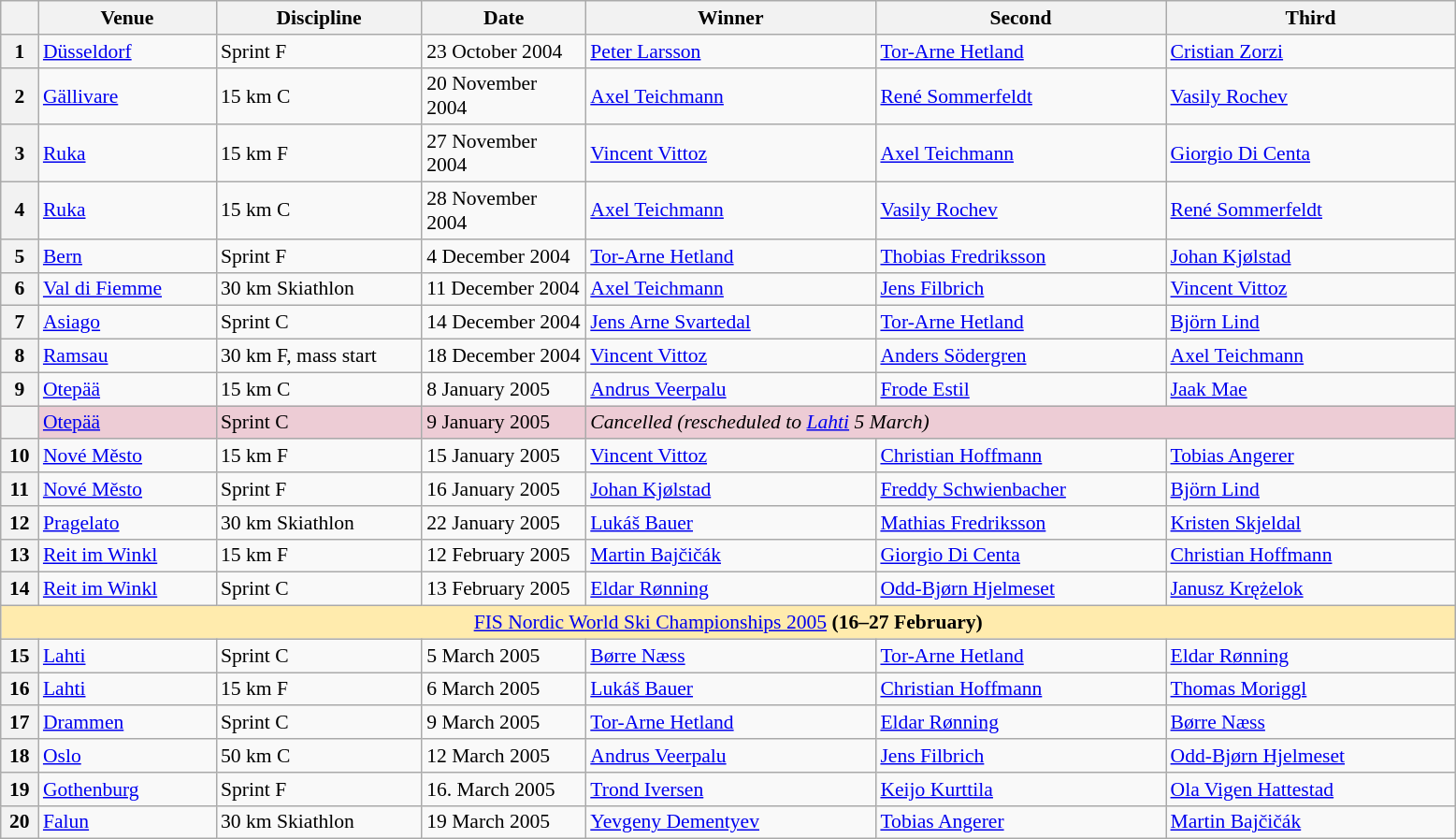<table class="wikitable" style="font-size: 90%">
<tr>
<th width="20"></th>
<th width="120">Venue</th>
<th width="140">Discipline</th>
<th width="110">Date</th>
<th width="200">Winner</th>
<th width="200">Second</th>
<th width="200">Third</th>
</tr>
<tr>
<th>1</th>
<td> <a href='#'>Düsseldorf</a></td>
<td>Sprint F</td>
<td>23 October 2004</td>
<td> <a href='#'>Peter Larsson</a></td>
<td> <a href='#'>Tor-Arne Hetland</a></td>
<td> <a href='#'>Cristian Zorzi</a></td>
</tr>
<tr>
<th>2</th>
<td> <a href='#'>Gällivare</a></td>
<td>15 km C</td>
<td>20 November 2004</td>
<td> <a href='#'>Axel Teichmann</a></td>
<td> <a href='#'>René Sommerfeldt</a></td>
<td> <a href='#'>Vasily Rochev</a></td>
</tr>
<tr>
<th>3</th>
<td> <a href='#'>Ruka</a></td>
<td>15 km F</td>
<td>27 November 2004</td>
<td> <a href='#'>Vincent Vittoz</a></td>
<td> <a href='#'>Axel Teichmann</a></td>
<td> <a href='#'>Giorgio Di Centa</a></td>
</tr>
<tr>
<th>4</th>
<td> <a href='#'>Ruka</a></td>
<td>15 km C</td>
<td>28 November 2004</td>
<td> <a href='#'>Axel Teichmann</a></td>
<td> <a href='#'>Vasily Rochev</a></td>
<td> <a href='#'>René Sommerfeldt</a></td>
</tr>
<tr>
<th>5</th>
<td> <a href='#'>Bern</a></td>
<td>Sprint F</td>
<td>4 December 2004</td>
<td> <a href='#'>Tor-Arne Hetland</a></td>
<td> <a href='#'>Thobias Fredriksson</a></td>
<td> <a href='#'>Johan Kjølstad</a></td>
</tr>
<tr>
<th>6</th>
<td> <a href='#'>Val di Fiemme</a></td>
<td>30 km Skiathlon</td>
<td>11 December 2004</td>
<td> <a href='#'>Axel Teichmann</a></td>
<td> <a href='#'>Jens Filbrich</a></td>
<td> <a href='#'>Vincent Vittoz</a></td>
</tr>
<tr>
<th>7</th>
<td> <a href='#'>Asiago</a></td>
<td>Sprint C</td>
<td>14 December 2004</td>
<td> <a href='#'>Jens Arne Svartedal</a></td>
<td> <a href='#'>Tor-Arne Hetland</a></td>
<td> <a href='#'>Björn Lind</a></td>
</tr>
<tr>
<th>8</th>
<td> <a href='#'>Ramsau</a></td>
<td>30 km F, mass start</td>
<td>18 December 2004</td>
<td> <a href='#'>Vincent Vittoz</a></td>
<td> <a href='#'>Anders Södergren</a></td>
<td> <a href='#'>Axel Teichmann</a></td>
</tr>
<tr>
<th>9</th>
<td> <a href='#'>Otepää</a></td>
<td>15 km C</td>
<td>8 January 2005</td>
<td> <a href='#'>Andrus Veerpalu</a></td>
<td> <a href='#'>Frode Estil</a></td>
<td> <a href='#'>Jaak Mae</a></td>
</tr>
<tr bgcolor=#EDCCD5>
<th></th>
<td> <a href='#'>Otepää</a></td>
<td>Sprint C</td>
<td>9 January 2005</td>
<td colspan="3"><em>Cancelled (rescheduled to <a href='#'>Lahti</a> 5 March)</em></td>
</tr>
<tr>
<th>10</th>
<td> <a href='#'>Nové Město</a></td>
<td>15 km F</td>
<td>15 January 2005</td>
<td> <a href='#'>Vincent Vittoz</a></td>
<td> <a href='#'>Christian Hoffmann</a></td>
<td> <a href='#'>Tobias Angerer</a></td>
</tr>
<tr>
<th>11</th>
<td> <a href='#'>Nové Město</a></td>
<td>Sprint F</td>
<td>16 January 2005</td>
<td> <a href='#'>Johan Kjølstad</a></td>
<td> <a href='#'>Freddy Schwienbacher</a></td>
<td> <a href='#'>Björn Lind</a></td>
</tr>
<tr>
<th>12</th>
<td> <a href='#'>Pragelato</a></td>
<td>30 km Skiathlon</td>
<td>22 January 2005</td>
<td> <a href='#'>Lukáš Bauer</a></td>
<td> <a href='#'>Mathias Fredriksson</a></td>
<td> <a href='#'>Kristen Skjeldal</a></td>
</tr>
<tr>
<th>13</th>
<td> <a href='#'>Reit im Winkl</a></td>
<td>15 km F</td>
<td>12 February 2005</td>
<td> <a href='#'>Martin Bajčičák</a></td>
<td> <a href='#'>Giorgio Di Centa</a></td>
<td> <a href='#'>Christian Hoffmann</a></td>
</tr>
<tr>
<th>14</th>
<td> <a href='#'>Reit im Winkl</a></td>
<td>Sprint C</td>
<td>13 February 2005</td>
<td> <a href='#'>Eldar Rønning</a></td>
<td> <a href='#'>Odd-Bjørn Hjelmeset</a></td>
<td> <a href='#'>Janusz Krężelok</a></td>
</tr>
<tr style="background:#FFEBAD">
<td colspan="7"  align="center"><a href='#'>FIS Nordic World Ski Championships 2005</a> <strong>(16–27 February)</strong></td>
</tr>
<tr>
<th>15</th>
<td> <a href='#'>Lahti</a></td>
<td>Sprint C</td>
<td>5 March 2005</td>
<td> <a href='#'>Børre Næss</a></td>
<td> <a href='#'>Tor-Arne Hetland</a></td>
<td> <a href='#'>Eldar Rønning</a></td>
</tr>
<tr>
<th>16</th>
<td> <a href='#'>Lahti</a></td>
<td>15 km F</td>
<td>6 March 2005</td>
<td> <a href='#'>Lukáš Bauer</a></td>
<td> <a href='#'>Christian Hoffmann</a></td>
<td> <a href='#'>Thomas Moriggl</a></td>
</tr>
<tr>
<th>17</th>
<td> <a href='#'>Drammen</a></td>
<td>Sprint C</td>
<td>9 March 2005</td>
<td> <a href='#'>Tor-Arne Hetland</a></td>
<td> <a href='#'>Eldar Rønning</a></td>
<td> <a href='#'>Børre Næss</a></td>
</tr>
<tr>
<th>18</th>
<td> <a href='#'>Oslo</a></td>
<td>50 km C</td>
<td>12 March 2005</td>
<td> <a href='#'>Andrus Veerpalu</a></td>
<td> <a href='#'>Jens Filbrich</a></td>
<td> <a href='#'>Odd-Bjørn Hjelmeset</a></td>
</tr>
<tr>
<th>19</th>
<td> <a href='#'>Gothenburg</a></td>
<td>Sprint F</td>
<td>16. March 2005</td>
<td> <a href='#'>Trond Iversen</a></td>
<td> <a href='#'>Keijo Kurttila</a></td>
<td> <a href='#'>Ola Vigen Hattestad</a></td>
</tr>
<tr>
<th>20</th>
<td> <a href='#'>Falun</a></td>
<td>30 km Skiathlon</td>
<td>19 March 2005</td>
<td> <a href='#'>Yevgeny Dementyev</a></td>
<td> <a href='#'>Tobias Angerer</a></td>
<td> <a href='#'>Martin Bajčičák</a></td>
</tr>
</table>
